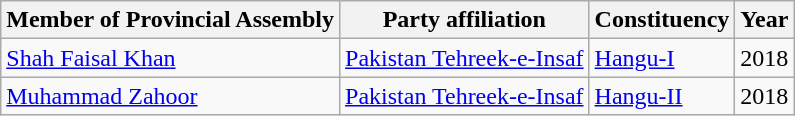<table class="wikitable sortable">
<tr>
<th>Member of Provincial Assembly</th>
<th>Party affiliation</th>
<th>Constituency</th>
<th>Year</th>
</tr>
<tr>
<td><a href='#'>Shah Faisal Khan</a></td>
<td><a href='#'>Pakistan Tehreek-e-Insaf</a></td>
<td><a href='#'>Hangu-I</a></td>
<td>2018</td>
</tr>
<tr>
<td><a href='#'>Muhammad Zahoor</a></td>
<td><a href='#'>Pakistan Tehreek-e-Insaf</a></td>
<td><a href='#'>Hangu-II</a></td>
<td>2018</td>
</tr>
</table>
